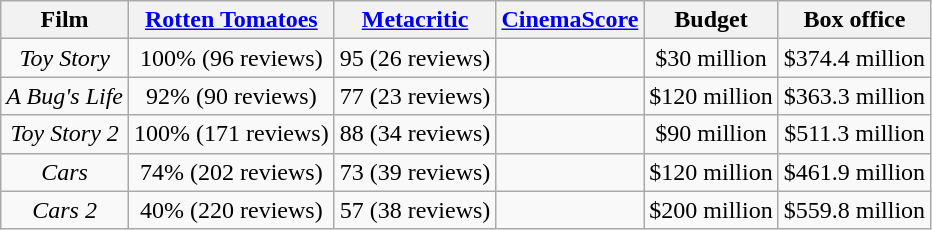<table class="wikitable sortable" style="text-align:center">
<tr>
<th>Film</th>
<th><a href='#'>Rotten Tomatoes</a></th>
<th><a href='#'>Metacritic</a></th>
<th><a href='#'>CinemaScore</a></th>
<th>Budget</th>
<th>Box office</th>
</tr>
<tr>
<td><em>Toy Story</em></td>
<td>100% (96 reviews)</td>
<td>95 (26 reviews)</td>
<td></td>
<td>$30 million</td>
<td>$374.4 million</td>
</tr>
<tr>
<td><em>A Bug's Life</em></td>
<td>92% (90 reviews)</td>
<td>77 (23 reviews)</td>
<td></td>
<td>$120 million</td>
<td>$363.3 million</td>
</tr>
<tr>
<td><em>Toy Story 2</em></td>
<td>100% (171 reviews)</td>
<td>88 (34 reviews)</td>
<td></td>
<td>$90 million</td>
<td>$511.3 million</td>
</tr>
<tr>
<td><em>Cars</em></td>
<td>74% (202 reviews)</td>
<td>73 (39 reviews)</td>
<td></td>
<td>$120 million</td>
<td>$461.9 million</td>
</tr>
<tr>
<td><em>Cars 2</em></td>
<td>40% (220 reviews)</td>
<td>57 (38 reviews)</td>
<td></td>
<td>$200 million</td>
<td>$559.8 million</td>
</tr>
</table>
